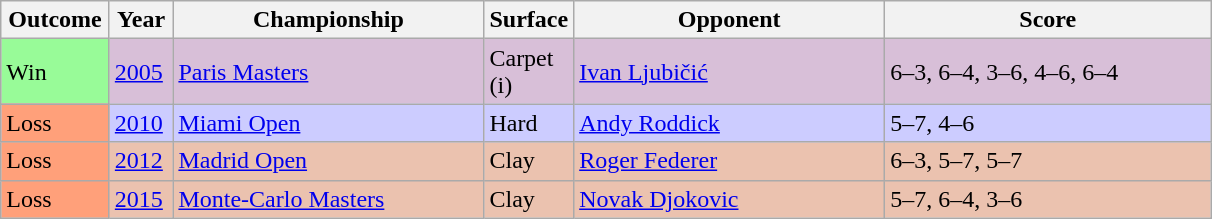<table class="sortable wikitable">
<tr>
<th style="width:65px">Outcome</th>
<th style="width:35px">Year</th>
<th style="width:200px">Championship</th>
<th style="width:50px">Surface</th>
<th style="width:200px">Opponent</th>
<th style="width:210px" class="unsortable">Score</th>
</tr>
<tr style="background:thistle;">
<td bgcolor=98fb98>Win</td>
<td><a href='#'>2005</a></td>
<td><a href='#'>Paris Masters</a></td>
<td>Carpet (i)</td>
<td> <a href='#'>Ivan Ljubičić</a></td>
<td>6–3, 6–4, 3–6, 4–6, 6–4</td>
</tr>
<tr style="background:#ccf;">
<td bgcolor=ffa07a>Loss</td>
<td><a href='#'>2010</a></td>
<td><a href='#'>Miami Open</a></td>
<td>Hard</td>
<td> <a href='#'>Andy Roddick</a></td>
<td>5–7, 4–6</td>
</tr>
<tr style="background:#ebc2af;">
<td bgcolor=ffa07a>Loss</td>
<td><a href='#'>2012</a></td>
<td><a href='#'>Madrid Open</a></td>
<td>Clay</td>
<td> <a href='#'>Roger Federer</a></td>
<td>6–3, 5–7, 5–7</td>
</tr>
<tr style="background:#ebc2af;">
<td bgcolor=ffa07a>Loss</td>
<td><a href='#'>2015</a></td>
<td><a href='#'>Monte-Carlo Masters</a></td>
<td>Clay</td>
<td> <a href='#'>Novak Djokovic</a></td>
<td>5–7, 6–4, 3–6</td>
</tr>
</table>
